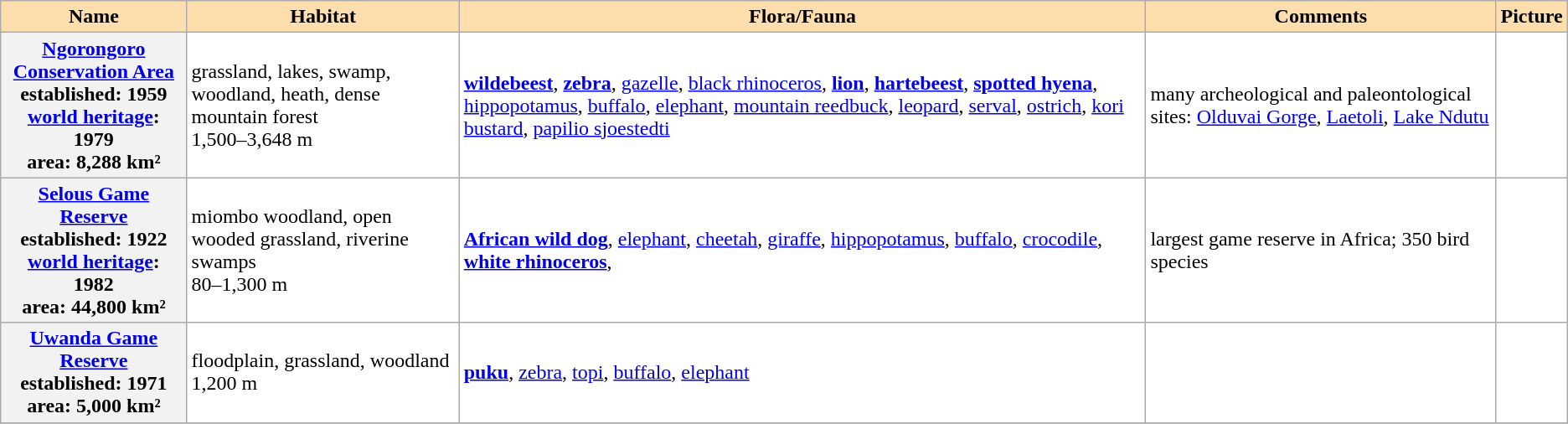<table class="wikitable"  style="background:#ffffff;">
<tr>
<th style="background:#ffdead;">Name</th>
<th style="background:#ffdead;">Habitat</th>
<th style="background:#ffdead;">Flora/Fauna</th>
<th style="background:#ffdead;">Comments</th>
<th style="background:#ffdead;">Picture</th>
</tr>
<tr>
<th style="text-align: center"><a href='#'>Ngorongoro Conservation Area</a> <br> established: 1959 <br><a href='#'>world heritage</a>: 1979 <br> area: 8,288 km²</th>
<td>grassland, lakes, swamp, woodland, heath, dense mountain forest <br> 1,500–3,648 m</td>
<td><strong><a href='#'>wildebeest</a></strong>, <strong><a href='#'>zebra</a></strong>, <a href='#'>gazelle</a>, <a href='#'>black rhinoceros</a>, <strong><a href='#'>lion</a></strong>, <strong><a href='#'>hartebeest</a></strong>, <strong><a href='#'>spotted hyena</a></strong>, <a href='#'>hippopotamus</a>, <a href='#'>buffalo</a>, <a href='#'>elephant</a>, <a href='#'>mountain reedbuck</a>, <a href='#'>leopard</a>, <a href='#'>serval</a>, <a href='#'>ostrich</a>, <a href='#'>kori bustard</a>, <a href='#'>papilio sjoestedti</a></td>
<td>many archeological and paleontological sites: <a href='#'>Olduvai Gorge</a>, <a href='#'>Laetoli</a>, <a href='#'>Lake Ndutu</a></td>
<td></td>
</tr>
<tr>
<th style="text-align: center"><a href='#'>Selous Game Reserve</a> <br> established: 1922 <br><a href='#'>world heritage</a>: 1982 <br> area: 44,800 km²</th>
<td>miombo woodland, open wooded grassland, riverine swamps <br> 80–1,300 m</td>
<td><strong><a href='#'>African wild dog</a></strong>, <a href='#'>elephant</a>, <a href='#'>cheetah</a>, <a href='#'>giraffe</a>, <a href='#'>hippopotamus</a>, <a href='#'>buffalo</a>, <a href='#'>crocodile</a>, <strong><a href='#'>white rhinoceros</a></strong>,</td>
<td>largest game reserve in Africa; 350 bird species</td>
<td></td>
</tr>
<tr>
<th style="text-align: center"><a href='#'>Uwanda Game Reserve</a> <br> established: 1971 <br> area: 5,000 km²</th>
<td>floodplain, grassland, woodland <br> 1,200 m</td>
<td><strong><a href='#'>puku</a></strong>, <a href='#'>zebra</a>, <a href='#'>topi</a>, <a href='#'>buffalo</a>, <a href='#'>elephant</a></td>
<td></td>
<td></td>
</tr>
<tr>
</tr>
</table>
